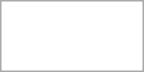<table style="text-align:center; border:1px solid darkgrey;">
<tr>
<td></td>
<td>        </td>
<td></td>
<td></td>
<td></td>
<td></td>
<td></td>
</tr>
<tr>
<td></td>
<td>        </td>
<td></td>
<td>        </td>
<td></td>
<td></td>
<td></td>
</tr>
</table>
